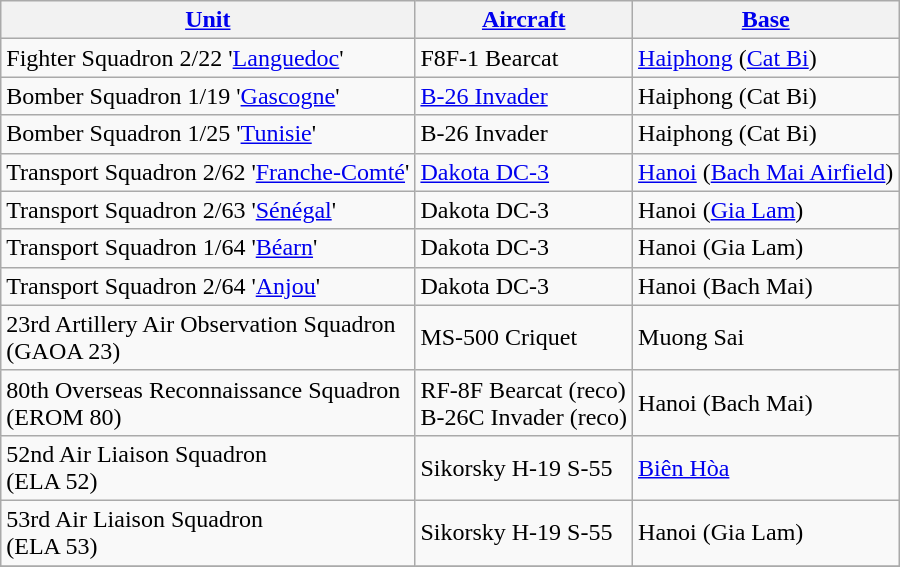<table class="wikitable">
<tr>
<th><strong><a href='#'>Unit</a></strong></th>
<th><strong><a href='#'>Aircraft</a></strong></th>
<th><strong><a href='#'>Base</a></strong></th>
</tr>
<tr>
<td>Fighter Squadron 2/22 '<a href='#'>Languedoc</a>'</td>
<td>F8F-1 Bearcat</td>
<td><a href='#'>Haiphong</a> (<a href='#'>Cat Bi</a>)</td>
</tr>
<tr>
<td>Bomber Squadron 1/19 '<a href='#'>Gascogne</a>'</td>
<td><a href='#'>B-26 Invader</a></td>
<td>Haiphong (Cat Bi)</td>
</tr>
<tr>
<td>Bomber Squadron 1/25 '<a href='#'>Tunisie</a>'</td>
<td>B-26 Invader</td>
<td>Haiphong (Cat Bi)</td>
</tr>
<tr>
<td>Transport Squadron 2/62 '<a href='#'>Franche-Comté</a>'</td>
<td><a href='#'>Dakota DC-3</a></td>
<td><a href='#'>Hanoi</a> (<a href='#'>Bach Mai Airfield</a>)</td>
</tr>
<tr>
<td>Transport Squadron 2/63 '<a href='#'>Sénégal</a>'</td>
<td>Dakota DC-3</td>
<td>Hanoi (<a href='#'>Gia Lam</a>)</td>
</tr>
<tr>
<td>Transport Squadron 1/64 '<a href='#'>Béarn</a>'</td>
<td>Dakota DC-3</td>
<td>Hanoi (Gia Lam)</td>
</tr>
<tr>
<td>Transport Squadron 2/64 '<a href='#'>Anjou</a>'</td>
<td>Dakota DC-3</td>
<td>Hanoi (Bach Mai)</td>
</tr>
<tr>
<td>23rd Artillery Air Observation Squadron<br> (GAOA 23)</td>
<td>MS-500 Criquet</td>
<td>Muong Sai</td>
</tr>
<tr>
<td>80th Overseas Reconnaissance Squadron<br> (EROM 80)</td>
<td>RF-8F Bearcat (reco)<br> B-26C Invader (reco)</td>
<td>Hanoi (Bach Mai)</td>
</tr>
<tr>
<td>52nd Air Liaison Squadron<br> (ELA 52)</td>
<td>Sikorsky H-19 S-55</td>
<td><a href='#'>Biên Hòa</a></td>
</tr>
<tr>
<td>53rd Air Liaison Squadron<br> (ELA 53)</td>
<td>Sikorsky H-19 S-55</td>
<td>Hanoi (Gia Lam)</td>
</tr>
<tr>
</tr>
</table>
